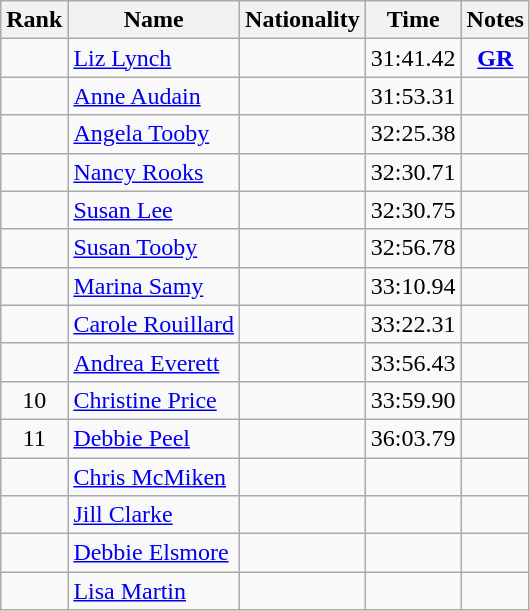<table class="wikitable sortable" style=" text-align:center">
<tr>
<th>Rank</th>
<th>Name</th>
<th>Nationality</th>
<th>Time</th>
<th>Notes</th>
</tr>
<tr>
<td></td>
<td align=left><a href='#'>Liz Lynch</a></td>
<td align=left></td>
<td>31:41.42</td>
<td><strong><a href='#'>GR</a></strong></td>
</tr>
<tr>
<td></td>
<td align=left><a href='#'>Anne Audain</a></td>
<td align=left></td>
<td>31:53.31</td>
<td></td>
</tr>
<tr>
<td></td>
<td align=left><a href='#'>Angela Tooby</a></td>
<td align=left></td>
<td>32:25.38</td>
<td></td>
</tr>
<tr>
<td></td>
<td align=left><a href='#'>Nancy Rooks</a></td>
<td align=left></td>
<td>32:30.71</td>
<td></td>
</tr>
<tr>
<td></td>
<td align=left><a href='#'>Susan Lee</a></td>
<td align=left></td>
<td>32:30.75</td>
<td></td>
</tr>
<tr>
<td></td>
<td align=left><a href='#'>Susan Tooby</a></td>
<td align=left></td>
<td>32:56.78</td>
<td></td>
</tr>
<tr>
<td></td>
<td align=left><a href='#'>Marina Samy</a></td>
<td align=left></td>
<td>33:10.94</td>
<td></td>
</tr>
<tr>
<td></td>
<td align=left><a href='#'>Carole Rouillard</a></td>
<td align=left></td>
<td>33:22.31</td>
<td></td>
</tr>
<tr>
<td></td>
<td align=left><a href='#'>Andrea Everett</a></td>
<td align=left></td>
<td>33:56.43</td>
<td></td>
</tr>
<tr>
<td>10</td>
<td align=left><a href='#'>Christine Price</a></td>
<td align=left></td>
<td>33:59.90</td>
<td></td>
</tr>
<tr>
<td>11</td>
<td align=left><a href='#'>Debbie Peel</a></td>
<td align=left></td>
<td>36:03.79</td>
<td></td>
</tr>
<tr>
<td></td>
<td align=left><a href='#'>Chris McMiken</a></td>
<td align=left></td>
<td></td>
<td></td>
</tr>
<tr>
<td></td>
<td align=left><a href='#'>Jill Clarke</a></td>
<td align=left></td>
<td></td>
<td></td>
</tr>
<tr>
<td></td>
<td align=left><a href='#'>Debbie Elsmore</a></td>
<td align=left></td>
<td></td>
<td></td>
</tr>
<tr>
<td></td>
<td align=left><a href='#'>Lisa Martin</a></td>
<td align=left></td>
<td></td>
<td></td>
</tr>
</table>
